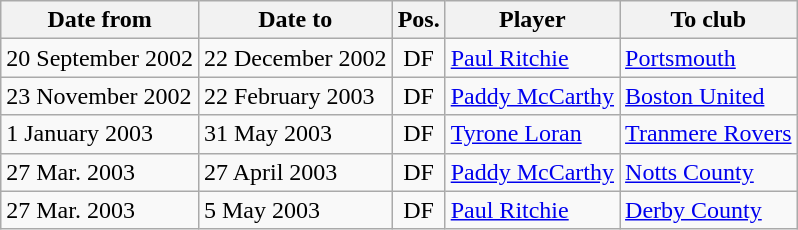<table class="wikitable">
<tr>
<th>Date from</th>
<th>Date to</th>
<th>Pos.</th>
<th>Player</th>
<th>To club</th>
</tr>
<tr>
<td>20 September 2002</td>
<td>22 December 2002</td>
<td style="text-align:center;">DF</td>
<td> <a href='#'>Paul Ritchie</a></td>
<td> <a href='#'>Portsmouth</a></td>
</tr>
<tr>
<td>23 November 2002</td>
<td>22 February 2003</td>
<td style="text-align:center;">DF</td>
<td> <a href='#'>Paddy McCarthy</a></td>
<td> <a href='#'>Boston United</a></td>
</tr>
<tr>
<td>1 January 2003</td>
<td>31 May 2003</td>
<td style="text-align:center;">DF</td>
<td> <a href='#'>Tyrone Loran</a></td>
<td> <a href='#'>Tranmere Rovers</a></td>
</tr>
<tr>
<td>27 Mar. 2003</td>
<td>27 April 2003</td>
<td style="text-align:center;">DF</td>
<td> <a href='#'>Paddy McCarthy</a></td>
<td> <a href='#'>Notts County</a></td>
</tr>
<tr>
<td>27 Mar. 2003</td>
<td>5 May 2003</td>
<td style="text-align:center;">DF</td>
<td> <a href='#'>Paul Ritchie</a></td>
<td> <a href='#'>Derby County</a></td>
</tr>
</table>
